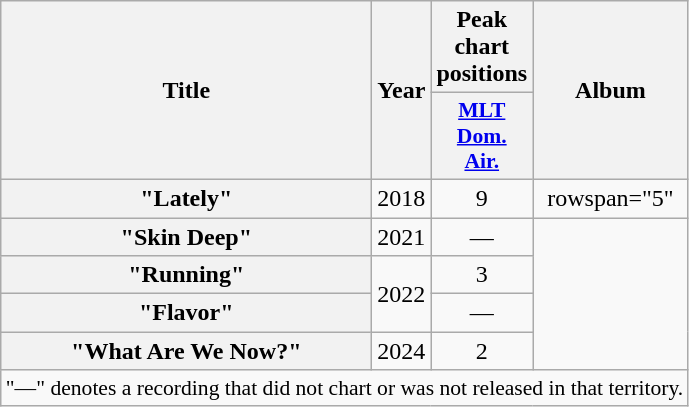<table class="wikitable plainrowheaders" style="text-align:center;">
<tr>
<th scope="col" rowspan="2" style="width:15em;">Title</th>
<th scope="col" rowspan="2" style="width:1em;">Year</th>
<th>Peak chart positions</th>
<th scope="col" rowspan="2">Album</th>
</tr>
<tr>
<th scope="col" style="width:3em;font-size:90%;"><a href='#'>MLT<br>Dom.<br>Air.</a><br></th>
</tr>
<tr>
<th scope="row">"Lately"<br></th>
<td>2018</td>
<td>9</td>
<td>rowspan="5" </td>
</tr>
<tr>
<th scope="row">"Skin Deep"<br></th>
<td>2021</td>
<td>—</td>
</tr>
<tr>
<th scope="row">"Running"<br></th>
<td rowspan="2">2022</td>
<td>3</td>
</tr>
<tr>
<th scope="row">"Flavor"<br></th>
<td>—</td>
</tr>
<tr>
<th scope="row">"What Are We Now?"<br></th>
<td>2024</td>
<td>2</td>
</tr>
<tr>
<td colspan="4" style="font-size:90%">"—" denotes a recording that did not chart or was not released in that territory.</td>
</tr>
</table>
